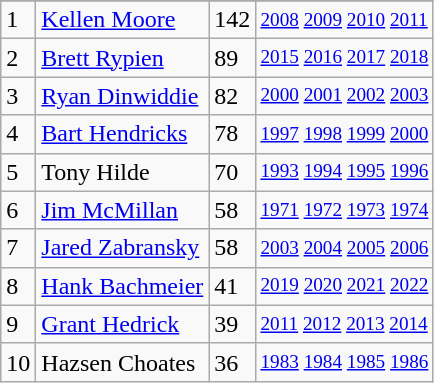<table class="wikitable">
<tr>
</tr>
<tr>
<td>1</td>
<td><a href='#'>Kellen Moore</a></td>
<td>142</td>
<td style="font-size:80%;"><a href='#'>2008</a> <a href='#'>2009</a> <a href='#'>2010</a> <a href='#'>2011</a></td>
</tr>
<tr>
<td>2</td>
<td><a href='#'>Brett Rypien</a></td>
<td>89</td>
<td style="font-size:80%;"><a href='#'>2015</a> <a href='#'>2016</a> <a href='#'>2017</a> <a href='#'>2018</a></td>
</tr>
<tr>
<td>3</td>
<td><a href='#'>Ryan Dinwiddie</a></td>
<td>82</td>
<td style="font-size:80%;"><a href='#'>2000</a> <a href='#'>2001</a> <a href='#'>2002</a> <a href='#'>2003</a></td>
</tr>
<tr>
<td>4</td>
<td><a href='#'>Bart Hendricks</a></td>
<td>78</td>
<td style="font-size:80%;"><a href='#'>1997</a> <a href='#'>1998</a> <a href='#'>1999</a> <a href='#'>2000</a></td>
</tr>
<tr>
<td>5</td>
<td>Tony Hilde</td>
<td>70</td>
<td style="font-size:80%;"><a href='#'>1993</a> <a href='#'>1994</a> <a href='#'>1995</a> <a href='#'>1996</a></td>
</tr>
<tr>
<td>6</td>
<td><a href='#'>Jim McMillan</a></td>
<td>58</td>
<td style="font-size:80%;"><a href='#'>1971</a> <a href='#'>1972</a> <a href='#'>1973</a> <a href='#'>1974</a></td>
</tr>
<tr>
<td>7</td>
<td><a href='#'>Jared Zabransky</a></td>
<td>58</td>
<td style="font-size:80%;"><a href='#'>2003</a> <a href='#'>2004</a> <a href='#'>2005</a> <a href='#'>2006</a></td>
</tr>
<tr>
<td>8</td>
<td><a href='#'>Hank Bachmeier</a></td>
<td>41</td>
<td style="font-size:80%;"><a href='#'>2019</a> <a href='#'>2020</a> <a href='#'>2021</a> <a href='#'>2022</a></td>
</tr>
<tr>
<td>9</td>
<td><a href='#'>Grant Hedrick</a></td>
<td>39</td>
<td style="font-size:80%;"><a href='#'>2011</a> <a href='#'>2012</a> <a href='#'>2013</a> <a href='#'>2014</a></td>
</tr>
<tr>
<td>10</td>
<td>Hazsen Choates</td>
<td>36</td>
<td style="font-size:80%;"><a href='#'>1983</a> <a href='#'>1984</a> <a href='#'>1985</a> <a href='#'>1986</a></td>
</tr>
</table>
